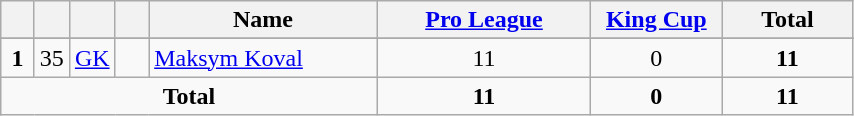<table class="wikitable" style="text-align:center">
<tr>
<th width=15></th>
<th width=15></th>
<th width=15></th>
<th width=15></th>
<th width=145>Name</th>
<th width=135><a href='#'>Pro League</a></th>
<th width=80><a href='#'>King Cup</a></th>
<th width=80>Total</th>
</tr>
<tr>
</tr>
<tr>
<td><strong>1</strong></td>
<td>35</td>
<td><a href='#'>GK</a></td>
<td></td>
<td align=left><a href='#'>Maksym Koval</a></td>
<td>11</td>
<td>0</td>
<td><strong>11</strong></td>
</tr>
<tr>
<td colspan=5><strong>Total</strong></td>
<td><strong>11</strong></td>
<td><strong>0</strong></td>
<td><strong>11</strong></td>
</tr>
</table>
